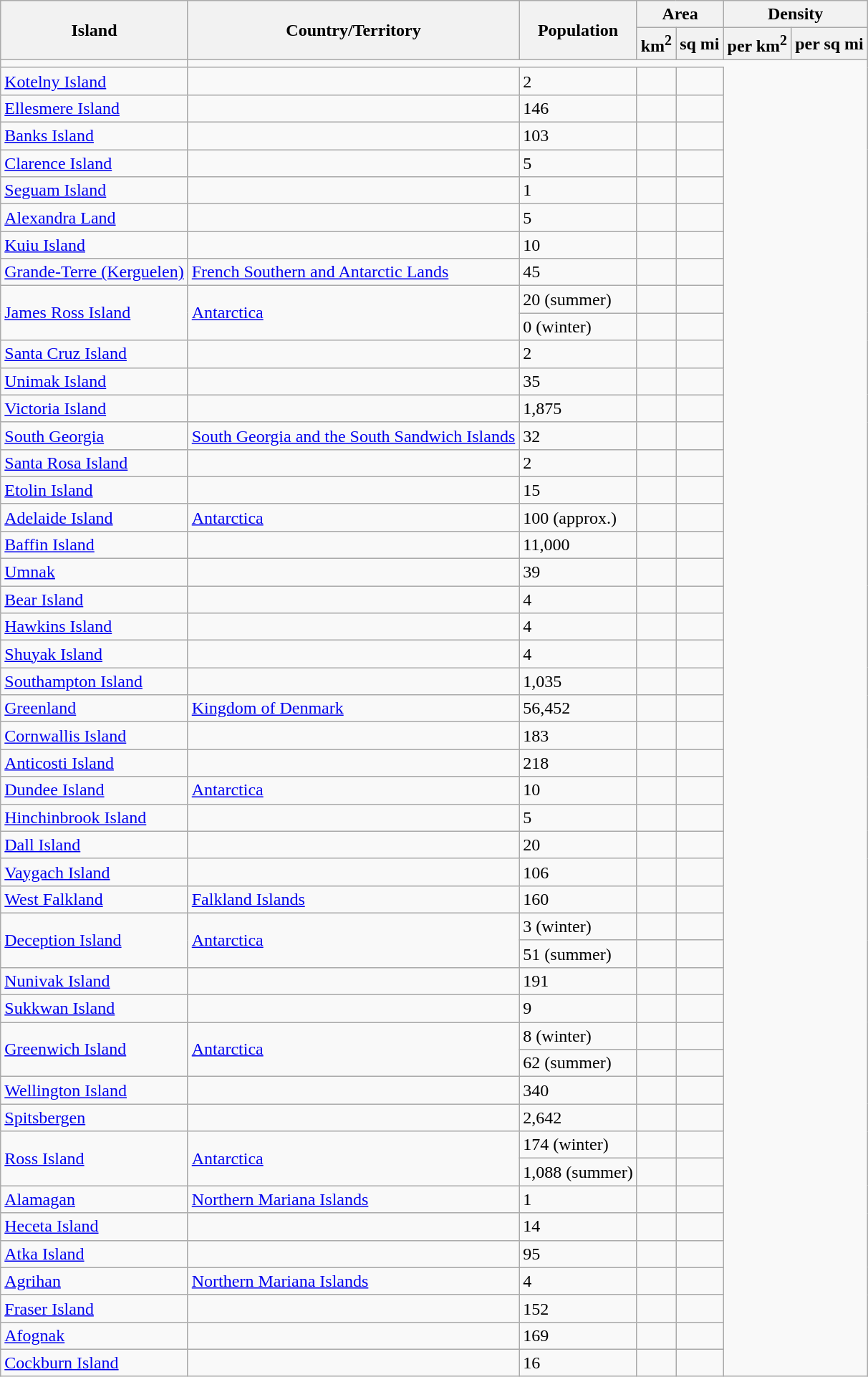<table class="wikitable sortable">
<tr>
<th rowspan=2>Island</th>
<th rowspan=2>Country/Territory</th>
<th rowspan=2>Population</th>
<th colspan=2>Area</th>
<th colspan=2>Density</th>
</tr>
<tr>
<th>km<sup>2</sup></th>
<th>sq mi</th>
<th>per km<sup>2</sup></th>
<th>per sq mi</th>
</tr>
<tr>
<td></td>
</tr>
<tr>
<td><a href='#'>Kotelny Island</a></td>
<td></td>
<td>2</td>
<td></td>
<td></td>
</tr>
<tr>
<td><a href='#'>Ellesmere Island</a></td>
<td></td>
<td>146</td>
<td></td>
<td></td>
</tr>
<tr>
<td><a href='#'>Banks Island</a></td>
<td></td>
<td>103</td>
<td></td>
<td></td>
</tr>
<tr>
<td><a href='#'>Clarence Island</a></td>
<td></td>
<td>5</td>
<td></td>
<td></td>
</tr>
<tr>
<td><a href='#'>Seguam Island</a></td>
<td></td>
<td>1</td>
<td></td>
<td></td>
</tr>
<tr>
<td><a href='#'>Alexandra Land</a></td>
<td></td>
<td>5</td>
<td></td>
<td></td>
</tr>
<tr>
<td><a href='#'>Kuiu Island</a></td>
<td></td>
<td>10</td>
<td></td>
<td></td>
</tr>
<tr>
<td><a href='#'>Grande-Terre (Kerguelen)</a></td>
<td> <a href='#'>French Southern and Antarctic Lands</a></td>
<td>45</td>
<td></td>
<td></td>
</tr>
<tr>
<td rowspan=2><a href='#'>James Ross Island</a></td>
<td rowspan=2> <a href='#'>Antarctica</a></td>
<td>20 (summer)</td>
<td></td>
<td></td>
</tr>
<tr>
<td>0 (winter)</td>
<td></td>
<td></td>
</tr>
<tr>
<td><a href='#'>Santa Cruz Island</a></td>
<td></td>
<td>2</td>
<td></td>
<td></td>
</tr>
<tr>
<td><a href='#'>Unimak Island</a></td>
<td></td>
<td>35</td>
<td></td>
<td></td>
</tr>
<tr>
<td><a href='#'>Victoria Island</a></td>
<td></td>
<td>1,875</td>
<td></td>
<td></td>
</tr>
<tr>
<td><a href='#'>South Georgia</a></td>
<td> <a href='#'>South Georgia and the South Sandwich Islands</a></td>
<td>32</td>
<td></td>
<td></td>
</tr>
<tr>
<td><a href='#'>Santa Rosa Island</a></td>
<td></td>
<td>2</td>
<td></td>
<td></td>
</tr>
<tr>
<td><a href='#'>Etolin Island</a></td>
<td></td>
<td>15</td>
<td></td>
<td></td>
</tr>
<tr>
<td><a href='#'>Adelaide Island</a></td>
<td> <a href='#'>Antarctica</a></td>
<td>100 (approx.)</td>
<td></td>
<td></td>
</tr>
<tr>
<td><a href='#'>Baffin Island</a></td>
<td></td>
<td>11,000</td>
<td></td>
<td></td>
</tr>
<tr>
<td><a href='#'>Umnak</a></td>
<td></td>
<td>39</td>
<td></td>
<td></td>
</tr>
<tr>
<td><a href='#'>Bear Island</a></td>
<td></td>
<td>4</td>
<td></td>
<td></td>
</tr>
<tr>
<td><a href='#'>Hawkins Island</a></td>
<td></td>
<td>4</td>
<td></td>
<td></td>
</tr>
<tr>
<td><a href='#'>Shuyak Island</a></td>
<td></td>
<td>4</td>
<td></td>
<td></td>
</tr>
<tr>
<td><a href='#'>Southampton Island</a></td>
<td></td>
<td>1,035</td>
<td></td>
<td></td>
</tr>
<tr>
<td><a href='#'>Greenland</a></td>
<td> <a href='#'>Kingdom of Denmark</a></td>
<td>56,452</td>
<td></td>
<td></td>
</tr>
<tr>
<td><a href='#'>Cornwallis Island</a></td>
<td></td>
<td>183</td>
<td></td>
<td></td>
</tr>
<tr>
<td><a href='#'>Anticosti Island</a></td>
<td></td>
<td>218</td>
<td></td>
<td></td>
</tr>
<tr>
<td><a href='#'>Dundee Island</a></td>
<td> <a href='#'>Antarctica</a></td>
<td>10</td>
<td></td>
<td></td>
</tr>
<tr>
<td><a href='#'>Hinchinbrook Island</a></td>
<td></td>
<td>5</td>
<td></td>
<td></td>
</tr>
<tr>
<td><a href='#'>Dall Island</a></td>
<td></td>
<td>20</td>
<td></td>
<td></td>
</tr>
<tr>
<td><a href='#'>Vaygach Island</a></td>
<td></td>
<td>106</td>
<td></td>
<td></td>
</tr>
<tr>
<td><a href='#'>West Falkland</a></td>
<td> <a href='#'>Falkland Islands</a></td>
<td>160</td>
<td></td>
<td></td>
</tr>
<tr>
<td rowspan=2><a href='#'>Deception Island</a></td>
<td rowspan=2> <a href='#'>Antarctica</a></td>
<td>3 (winter)</td>
<td></td>
<td></td>
</tr>
<tr>
<td>51 (summer)</td>
<td></td>
<td></td>
</tr>
<tr>
<td><a href='#'>Nunivak Island</a></td>
<td></td>
<td>191</td>
<td></td>
<td></td>
</tr>
<tr>
<td><a href='#'>Sukkwan Island</a></td>
<td></td>
<td>9</td>
<td></td>
<td></td>
</tr>
<tr>
<td rowspan=2><a href='#'>Greenwich Island</a></td>
<td rowspan=2> <a href='#'>Antarctica</a></td>
<td>8 (winter)</td>
<td></td>
<td></td>
</tr>
<tr>
<td>62 (summer)</td>
<td></td>
<td></td>
</tr>
<tr>
<td><a href='#'>Wellington Island</a></td>
<td></td>
<td>340</td>
<td></td>
<td></td>
</tr>
<tr>
<td><a href='#'>Spitsbergen</a></td>
<td></td>
<td>2,642</td>
<td></td>
<td></td>
</tr>
<tr>
<td rowspan=2><a href='#'>Ross Island</a></td>
<td rowspan=2> <a href='#'>Antarctica</a></td>
<td>174 (winter)</td>
<td></td>
<td></td>
</tr>
<tr>
<td>1,088 (summer)</td>
<td></td>
<td></td>
</tr>
<tr>
<td><a href='#'>Alamagan</a></td>
<td> <a href='#'>Northern Mariana Islands</a></td>
<td>1</td>
<td></td>
<td></td>
</tr>
<tr>
<td><a href='#'>Heceta Island</a></td>
<td></td>
<td>14</td>
<td></td>
<td></td>
</tr>
<tr>
<td><a href='#'>Atka Island</a></td>
<td></td>
<td>95</td>
<td></td>
<td></td>
</tr>
<tr>
<td><a href='#'>Agrihan</a></td>
<td> <a href='#'>Northern Mariana Islands</a></td>
<td>4</td>
<td></td>
<td></td>
</tr>
<tr>
<td><a href='#'>Fraser Island</a></td>
<td></td>
<td>152</td>
<td></td>
<td></td>
</tr>
<tr>
<td><a href='#'>Afognak</a></td>
<td></td>
<td>169</td>
<td></td>
<td></td>
</tr>
<tr>
<td><a href='#'>Cockburn Island</a></td>
<td></td>
<td>16</td>
<td></td>
<td></td>
</tr>
</table>
